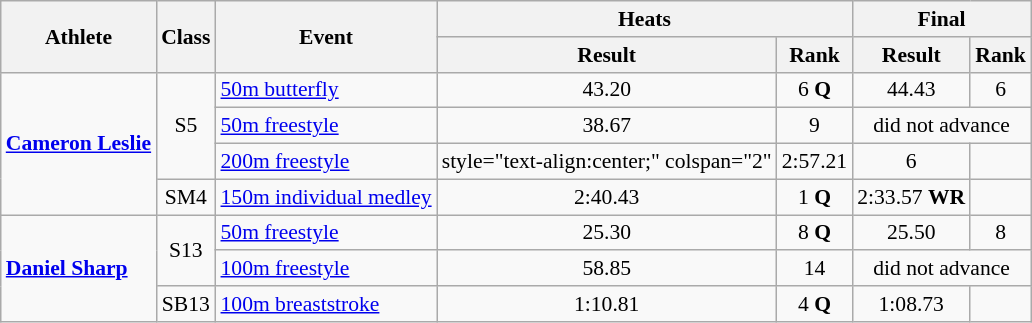<table class=wikitable style="font-size:90%">
<tr>
<th rowspan="2">Athlete</th>
<th rowspan="2">Class</th>
<th rowspan="2">Event</th>
<th colspan="2">Heats</th>
<th colspan="2">Final</th>
</tr>
<tr>
<th>Result</th>
<th>Rank</th>
<th>Result</th>
<th>Rank</th>
</tr>
<tr>
<td rowspan="4"><strong><a href='#'>Cameron Leslie</a></strong></td>
<td rowspan="3" style="text-align:center;">S5</td>
<td><a href='#'>50m butterfly</a></td>
<td style="text-align:center;">43.20</td>
<td style="text-align:center;">6 <strong>Q</strong></td>
<td style="text-align:center;">44.43</td>
<td style="text-align:center;">6</td>
</tr>
<tr>
<td><a href='#'>50m freestyle</a></td>
<td style="text-align:center;">38.67</td>
<td style="text-align:center;">9</td>
<td style="text-align:center;" colspan="2">did not advance</td>
</tr>
<tr>
<td><a href='#'>200m freestyle</a></td>
<td>style="text-align:center;" colspan="2" </td>
<td style="text-align:center;">2:57.21</td>
<td style="text-align:center;">6</td>
</tr>
<tr>
<td style="text-align:center;">SM4</td>
<td><a href='#'>150m individual medley</a></td>
<td style="text-align:center;">2:40.43</td>
<td style="text-align:center;">1 <strong>Q</strong></td>
<td style="text-align:center;">2:33.57 <strong>WR</strong></td>
<td style="text-align:center;"></td>
</tr>
<tr>
<td rowspan="3"><strong><a href='#'>Daniel Sharp</a></strong></td>
<td rowspan="2" style="text-align:center;">S13</td>
<td><a href='#'>50m freestyle</a></td>
<td style="text-align:center;">25.30</td>
<td style="text-align:center;">8 <strong>Q</strong></td>
<td style="text-align:center;">25.50</td>
<td style="text-align:center;">8</td>
</tr>
<tr>
<td><a href='#'>100m freestyle</a></td>
<td style="text-align:center;">58.85</td>
<td style="text-align:center;">14</td>
<td style="text-align:center;" colspan="2">did not advance</td>
</tr>
<tr>
<td style="text-align:center;">SB13</td>
<td><a href='#'>100m breaststroke</a></td>
<td style="text-align:center;">1:10.81</td>
<td style="text-align:center;">4 <strong>Q</strong></td>
<td style="text-align:center;">1:08.73</td>
<td style="text-align:center;"></td>
</tr>
</table>
